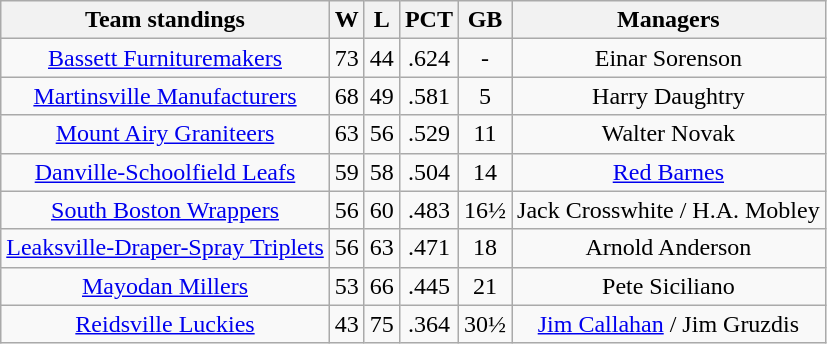<table class="wikitable" style="text-align:center">
<tr>
<th>Team standings</th>
<th>W</th>
<th>L</th>
<th>PCT</th>
<th>GB</th>
<th>Managers</th>
</tr>
<tr>
<td><a href='#'>Bassett Furnituremakers</a></td>
<td>73</td>
<td>44</td>
<td>.624</td>
<td>-</td>
<td>Einar Sorenson</td>
</tr>
<tr>
<td><a href='#'>Martinsville Manufacturers</a></td>
<td>68</td>
<td>49</td>
<td>.581</td>
<td>5</td>
<td>Harry Daughtry</td>
</tr>
<tr>
<td><a href='#'>Mount Airy Graniteers</a></td>
<td>63</td>
<td>56</td>
<td>.529</td>
<td>11</td>
<td>Walter Novak</td>
</tr>
<tr>
<td><a href='#'>Danville-Schoolfield Leafs</a></td>
<td>59</td>
<td>58</td>
<td>.504</td>
<td>14</td>
<td><a href='#'>Red Barnes</a></td>
</tr>
<tr>
<td><a href='#'>South Boston Wrappers</a></td>
<td>56</td>
<td>60</td>
<td>.483</td>
<td>16½</td>
<td>Jack Crosswhite / H.A. Mobley</td>
</tr>
<tr>
<td><a href='#'>Leaksville-Draper-Spray Triplets</a></td>
<td>56</td>
<td>63</td>
<td>.471</td>
<td>18</td>
<td>Arnold Anderson</td>
</tr>
<tr>
<td><a href='#'>Mayodan Millers</a></td>
<td>53</td>
<td>66</td>
<td>.445</td>
<td>21</td>
<td>Pete Siciliano</td>
</tr>
<tr>
<td><a href='#'>Reidsville Luckies</a></td>
<td>43</td>
<td>75</td>
<td>.364</td>
<td>30½</td>
<td><a href='#'>Jim Callahan</a> / Jim Gruzdis</td>
</tr>
</table>
